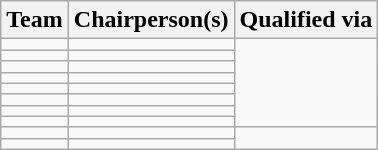<table class="wikitable sortable" style="text-align: left;">
<tr>
<th>Team</th>
<th>Chairperson(s)</th>
<th>Qualified via</th>
</tr>
<tr>
<td></td>
<td></td>
<td rowspan=8 align=center></td>
</tr>
<tr>
<td></td>
<td></td>
</tr>
<tr>
<td></td>
<td></td>
</tr>
<tr>
<td></td>
<td></td>
</tr>
<tr>
<td></td>
<td></td>
</tr>
<tr>
<td></td>
<td {{nobreak></td>
</tr>
<tr>
<td></td>
<td></td>
</tr>
<tr>
<td></td>
<td></td>
</tr>
<tr>
<td></td>
<td></td>
<td align=center rowspan=2></td>
</tr>
<tr>
<td></td>
<td></td>
</tr>
</table>
